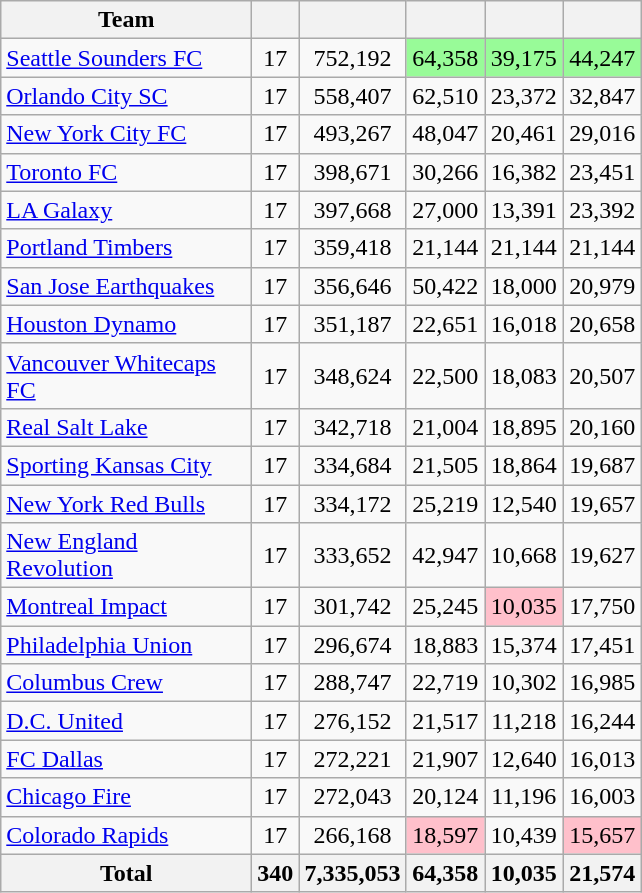<table class="wikitable sortable">
<tr>
<th width=160>Team</th>
<th></th>
<th width=45></th>
<th width=45></th>
<th width=45></th>
<th width=45><br></th>
</tr>
<tr>
<td><a href='#'>Seattle Sounders FC</a></td>
<td align=center>17</td>
<td align=center>752,192</td>
<td style="text-align:center; background:#98fb98;">64,358</td>
<td style="text-align:center; background:#98fb98;">39,175</td>
<td style="text-align:center; background:#98fb98;">44,247</td>
</tr>
<tr>
<td><a href='#'>Orlando City SC</a></td>
<td align=center>17</td>
<td align=center>558,407</td>
<td align=center>62,510</td>
<td style="text-align:center;">23,372</td>
<td style="text-align:center;">32,847</td>
</tr>
<tr>
<td><a href='#'>New York City FC</a></td>
<td align=center>17</td>
<td align=center>493,267</td>
<td align=center>48,047</td>
<td style="text-align:center;">20,461</td>
<td style="text-align:center;">29,016</td>
</tr>
<tr>
<td><a href='#'>Toronto FC</a></td>
<td align=center>17</td>
<td align=center>398,671</td>
<td align=center>30,266</td>
<td style="text-align:center;">16,382</td>
<td style="text-align:center;">23,451</td>
</tr>
<tr>
<td><a href='#'>LA Galaxy</a></td>
<td align=center>17</td>
<td align=center>397,668</td>
<td align=center>27,000</td>
<td style="text-align:center;">13,391</td>
<td style="text-align:center;">23,392</td>
</tr>
<tr>
<td><a href='#'>Portland Timbers</a></td>
<td align=center>17</td>
<td align=center>359,418</td>
<td align=center>21,144</td>
<td style="text-align:center;">21,144</td>
<td align=center>21,144</td>
</tr>
<tr>
<td><a href='#'>San Jose Earthquakes</a></td>
<td align=center>17</td>
<td align=center>356,646</td>
<td align=center>50,422</td>
<td style="text-align:center;">18,000</td>
<td style="text-align:center;">20,979</td>
</tr>
<tr>
<td><a href='#'>Houston Dynamo</a></td>
<td align=center>17</td>
<td align=center>351,187</td>
<td align=center>22,651</td>
<td style="text-align:center;">16,018</td>
<td align=center>20,658</td>
</tr>
<tr>
<td><a href='#'>Vancouver Whitecaps FC</a></td>
<td align=center>17</td>
<td align=center>348,624</td>
<td align=center>22,500</td>
<td align=center>18,083</td>
<td style="text-align:center;">20,507</td>
</tr>
<tr>
<td><a href='#'>Real Salt Lake</a></td>
<td align=center>17</td>
<td align=center>342,718</td>
<td align=center>21,004</td>
<td style="text-align:center;">18,895</td>
<td style="text-align:center;">20,160</td>
</tr>
<tr>
<td><a href='#'>Sporting Kansas City</a></td>
<td align=center>17</td>
<td align=center>334,684</td>
<td align=center>21,505</td>
<td style="text-align:center;">18,864</td>
<td style="text-align:center;">19,687</td>
</tr>
<tr>
<td><a href='#'>New York Red Bulls</a></td>
<td align=center>17</td>
<td align=center>334,172</td>
<td align=center>25,219</td>
<td style="text-align:center;">12,540</td>
<td style="text-align:center;">19,657</td>
</tr>
<tr>
<td><a href='#'>New England Revolution</a></td>
<td align=center>17</td>
<td align=center>333,652</td>
<td align=center>42,947</td>
<td style="text-align:center;">10,668</td>
<td align=center>19,627</td>
</tr>
<tr>
<td><a href='#'>Montreal Impact</a></td>
<td align=center>17</td>
<td align=center>301,742</td>
<td align=center>25,245</td>
<td style="text-align:center; background:pink;">10,035</td>
<td style="text-align:center;">17,750</td>
</tr>
<tr>
<td><a href='#'>Philadelphia Union</a></td>
<td align=center>17</td>
<td align=center>296,674</td>
<td align=center>18,883</td>
<td style="text-align:center;">15,374</td>
<td style="text-align:center;">17,451</td>
</tr>
<tr>
<td><a href='#'>Columbus Crew</a></td>
<td align=center>17</td>
<td align=center>288,747</td>
<td align=center>22,719</td>
<td style="text-align:center;">10,302</td>
<td style="text-align:center;">16,985</td>
</tr>
<tr>
<td><a href='#'>D.C. United</a></td>
<td align=center>17</td>
<td align=center>276,152</td>
<td align=center>21,517</td>
<td style="text-align:center;">11,218</td>
<td style="text-align:center;">16,244</td>
</tr>
<tr>
<td><a href='#'>FC Dallas</a></td>
<td align=center>17</td>
<td align=center>272,221</td>
<td align=center>21,907</td>
<td style="text-align:center;">12,640</td>
<td style="text-align:center;">16,013</td>
</tr>
<tr>
<td><a href='#'>Chicago Fire</a></td>
<td align=center>17</td>
<td align=center>272,043</td>
<td align=center>20,124</td>
<td style="text-align:center;">11,196</td>
<td style="text-align:center;">16,003</td>
</tr>
<tr>
<td><a href='#'>Colorado Rapids</a></td>
<td align=center>17</td>
<td align=center>266,168</td>
<td style="text-align:center; background:pink;">18,597</td>
<td style="text-align:center;">10,439</td>
<td style="text-align:center; background:pink;">15,657</td>
</tr>
<tr>
<th>Total</th>
<th style="text-align:center;">340</th>
<th align=center>7,335,053</th>
<th align=center>64,358</th>
<th style="text-align:center;">10,035</th>
<th style="text-align:center;">21,574</th>
</tr>
</table>
